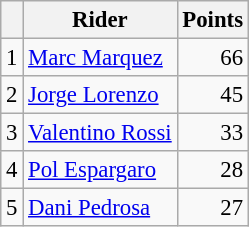<table class="wikitable" style="font-size: 95%;">
<tr>
<th></th>
<th>Rider</th>
<th>Points</th>
</tr>
<tr>
<td align=center>1</td>
<td> <a href='#'>Marc Marquez</a></td>
<td align=right>66</td>
</tr>
<tr>
<td align=center>2</td>
<td> <a href='#'>Jorge Lorenzo</a></td>
<td align=right>45</td>
</tr>
<tr>
<td align=center>3</td>
<td> <a href='#'>Valentino Rossi</a></td>
<td align=right>33</td>
</tr>
<tr>
<td align=center>4</td>
<td> <a href='#'>Pol Espargaro</a></td>
<td align=right>28</td>
</tr>
<tr>
<td align=center>5</td>
<td> <a href='#'>Dani Pedrosa</a></td>
<td align=right>27</td>
</tr>
</table>
